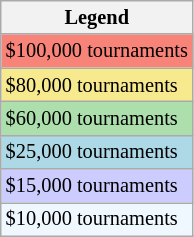<table class=wikitable style=font-size:85%>
<tr>
<th>Legend</th>
</tr>
<tr style="background:#f88379;">
<td>$100,000 tournaments</td>
</tr>
<tr style="background:#f7e98e;">
<td>$80,000 tournaments</td>
</tr>
<tr style="background:#addfad;">
<td>$60,000 tournaments</td>
</tr>
<tr style="background:lightblue;">
<td>$25,000 tournaments</td>
</tr>
<tr style="background:#ccccff;">
<td>$15,000 tournaments</td>
</tr>
<tr style="background:#f0f8ff;">
<td>$10,000 tournaments</td>
</tr>
</table>
